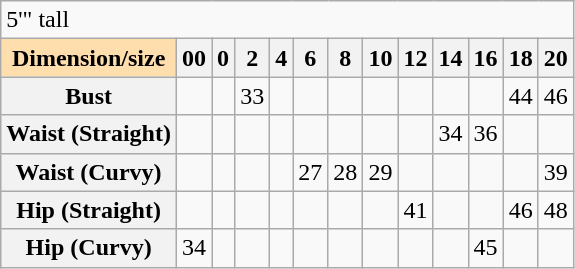<table class="wikitable">
<tr>
<td colspan="13">5'" tall</td>
</tr>
<tr>
<th style="background:#ffdead;">Dimension/size</th>
<th>00</th>
<th>0</th>
<th>2</th>
<th>4</th>
<th>6</th>
<th>8</th>
<th>10</th>
<th>12</th>
<th>14</th>
<th>16</th>
<th>18</th>
<th>20</th>
</tr>
<tr>
<th>Bust</th>
<td></td>
<td></td>
<td>33</td>
<td></td>
<td></td>
<td></td>
<td></td>
<td></td>
<td></td>
<td></td>
<td>44</td>
<td>46</td>
</tr>
<tr>
<th>Waist (Straight)</th>
<td></td>
<td></td>
<td></td>
<td></td>
<td></td>
<td></td>
<td></td>
<td></td>
<td>34</td>
<td>36</td>
<td></td>
<td></td>
</tr>
<tr>
<th>Waist (Curvy)</th>
<td></td>
<td></td>
<td></td>
<td></td>
<td>27</td>
<td>28</td>
<td>29</td>
<td></td>
<td></td>
<td></td>
<td></td>
<td>39</td>
</tr>
<tr>
<th>Hip (Straight)</th>
<td></td>
<td></td>
<td></td>
<td></td>
<td></td>
<td></td>
<td></td>
<td>41</td>
<td></td>
<td></td>
<td>46</td>
<td>48</td>
</tr>
<tr>
<th>Hip (Curvy)</th>
<td>34</td>
<td></td>
<td></td>
<td></td>
<td></td>
<td></td>
<td></td>
<td></td>
<td></td>
<td>45</td>
<td></td>
<td></td>
</tr>
</table>
